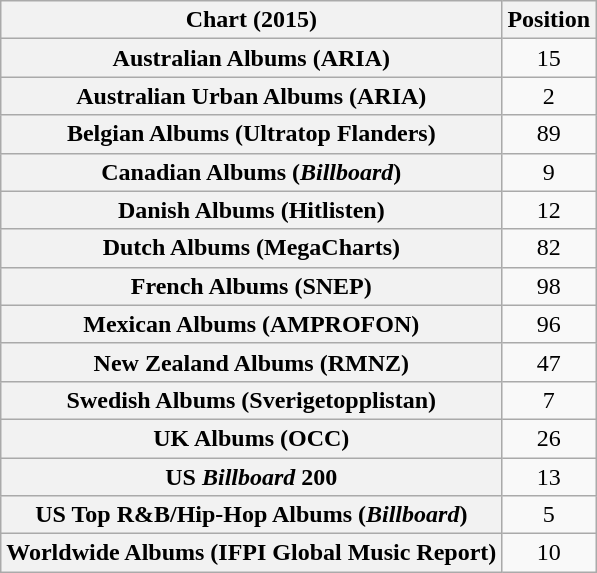<table class="wikitable sortable plainrowheaders" style="text-align:center">
<tr>
<th scope="col">Chart (2015)</th>
<th scope="col">Position</th>
</tr>
<tr>
<th scope="row">Australian Albums (ARIA)</th>
<td>15</td>
</tr>
<tr>
<th scope="row">Australian Urban Albums (ARIA)</th>
<td>2</td>
</tr>
<tr>
<th scope="row">Belgian Albums (Ultratop Flanders)</th>
<td>89</td>
</tr>
<tr>
<th scope="row">Canadian Albums (<em>Billboard</em>)</th>
<td>9</td>
</tr>
<tr>
<th scope="row">Danish Albums (Hitlisten)</th>
<td>12</td>
</tr>
<tr>
<th scope="row">Dutch Albums (MegaCharts)</th>
<td>82</td>
</tr>
<tr>
<th scope="row">French Albums (SNEP)</th>
<td>98</td>
</tr>
<tr>
<th scope="row">Mexican Albums (AMPROFON)</th>
<td>96</td>
</tr>
<tr>
<th scope="row">New Zealand Albums (RMNZ)</th>
<td>47</td>
</tr>
<tr>
<th scope="row">Swedish Albums (Sverigetopplistan)</th>
<td>7</td>
</tr>
<tr>
<th scope="row">UK Albums (OCC)</th>
<td>26</td>
</tr>
<tr>
<th scope="row">US <em>Billboard</em> 200</th>
<td>13</td>
</tr>
<tr>
<th scope="row">US Top R&B/Hip-Hop Albums (<em>Billboard</em>)</th>
<td>5</td>
</tr>
<tr>
<th scope="row">Worldwide Albums (IFPI Global Music Report)</th>
<td>10</td>
</tr>
</table>
